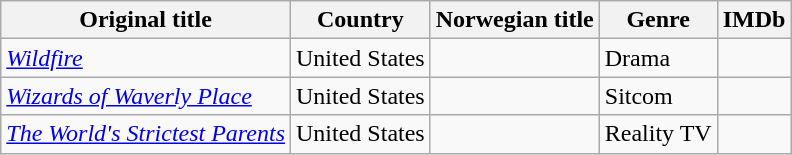<table class="wikitable">
<tr>
<th>Original title</th>
<th>Country</th>
<th>Norwegian title</th>
<th>Genre</th>
<th>IMDb</th>
</tr>
<tr>
<td><em><a href='#'>Wildfire</a></em></td>
<td>United States</td>
<td></td>
<td>Drama</td>
<td></td>
</tr>
<tr>
<td><em><a href='#'>Wizards of Waverly Place</a></em></td>
<td>United States</td>
<td></td>
<td>Sitcom</td>
</tr>
<tr>
<td><em><a href='#'>The World's Strictest Parents</a></em></td>
<td>United States</td>
<td></td>
<td>Reality TV</td>
<td></td>
</tr>
</table>
